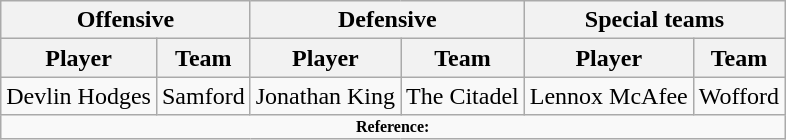<table class="wikitable" border="1">
<tr>
<th colspan="2">Offensive</th>
<th colspan="2">Defensive</th>
<th colspan="2">Special teams</th>
</tr>
<tr>
<th>Player</th>
<th>Team</th>
<th>Player</th>
<th>Team</th>
<th>Player</th>
<th>Team</th>
</tr>
<tr>
<td>Devlin Hodges</td>
<td>Samford</td>
<td>Jonathan King</td>
<td>The Citadel</td>
<td>Lennox McAfee</td>
<td>Wofford</td>
</tr>
<tr>
<td colspan="8" style="font-size: 8pt" align="center"><strong>Reference: </strong></td>
</tr>
</table>
